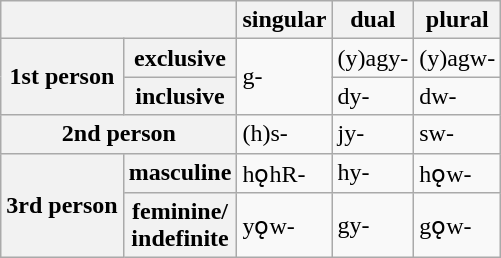<table class="wikitable">
<tr>
<th colspan="2"></th>
<th>singular</th>
<th>dual</th>
<th>plural</th>
</tr>
<tr>
<th rowspan="2">1st person</th>
<th>exclusive</th>
<td rowspan="2">g-</td>
<td>(y)agy-</td>
<td>(y)agw-</td>
</tr>
<tr>
<th>inclusive</th>
<td>dy-</td>
<td>dw-</td>
</tr>
<tr>
<th colspan="2">2nd person</th>
<td>(h)s-</td>
<td>jy-</td>
<td>sw-</td>
</tr>
<tr>
<th rowspan="2">3rd person</th>
<th>masculine</th>
<td>hǫhR-</td>
<td>hy-</td>
<td>hǫw-</td>
</tr>
<tr>
<th>feminine/<br>indefinite</th>
<td>yǫw-</td>
<td>gy-</td>
<td>gǫw-</td>
</tr>
</table>
